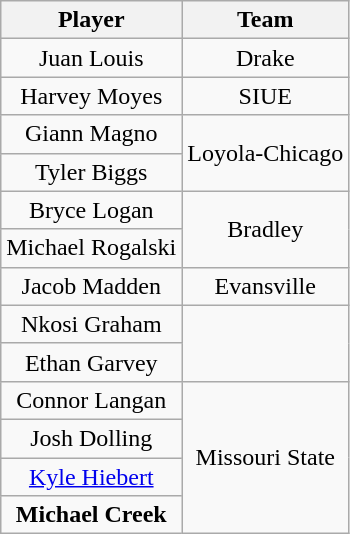<table class="wikitable" style="text-align: center;">
<tr>
<th>Player</th>
<th>Team</th>
</tr>
<tr>
<td>Juan Louis</td>
<td>Drake</td>
</tr>
<tr>
<td>Harvey Moyes</td>
<td>SIUE</td>
</tr>
<tr>
<td>Giann Magno</td>
<td rowspan=2>Loyola-Chicago</td>
</tr>
<tr>
<td>Tyler Biggs</td>
</tr>
<tr>
<td>Bryce Logan</td>
<td rowspan=2>Bradley</td>
</tr>
<tr>
<td>Michael Rogalski</td>
</tr>
<tr>
<td>Jacob Madden</td>
<td rowpsan=3>Evansville</td>
</tr>
<tr>
<td>Nkosi Graham</td>
</tr>
<tr>
<td>Ethan Garvey</td>
</tr>
<tr>
<td>Connor Langan</td>
<td rowspan=4>Missouri State</td>
</tr>
<tr>
<td>Josh Dolling</td>
</tr>
<tr>
<td><a href='#'>Kyle Hiebert</a></td>
</tr>
<tr>
<td><strong>Michael Creek</strong></td>
</tr>
</table>
